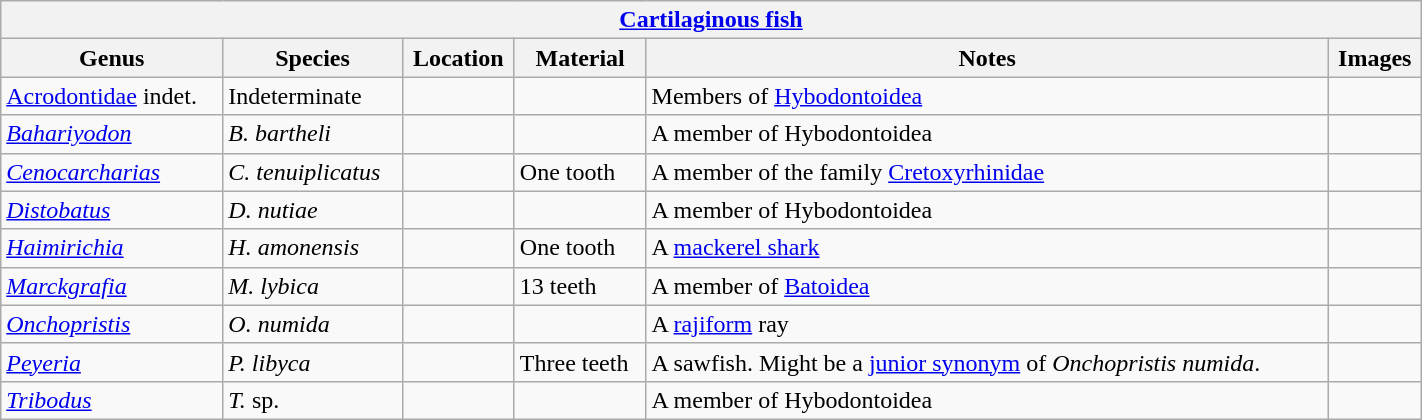<table class="wikitable" align="center" width="75%">
<tr>
<th colspan="6" align="center"><a href='#'>Cartilaginous fish</a></th>
</tr>
<tr>
<th>Genus</th>
<th>Species</th>
<th>Location</th>
<th>Material</th>
<th>Notes</th>
<th>Images</th>
</tr>
<tr>
<td><a href='#'>Acrodontidae</a> indet.</td>
<td>Indeterminate</td>
<td></td>
<td></td>
<td>Members of <a href='#'>Hybodontoidea</a></td>
<td></td>
</tr>
<tr>
<td><em><a href='#'>Bahariyodon</a></em></td>
<td><em>B. bartheli</em></td>
<td></td>
<td></td>
<td>A member of Hybodontoidea</td>
<td></td>
</tr>
<tr>
<td><em><a href='#'>Cenocarcharias</a></em></td>
<td><em>C. tenuiplicatus</em></td>
<td></td>
<td>One tooth</td>
<td>A member of the family <a href='#'>Cretoxyrhinidae</a></td>
<td></td>
</tr>
<tr>
<td><em><a href='#'>Distobatus</a></em></td>
<td><em>D. nutiae</em></td>
<td></td>
<td></td>
<td>A member of Hybodontoidea</td>
<td></td>
</tr>
<tr>
<td><em><a href='#'>Haimirichia</a></em></td>
<td><em>H. amonensis</em></td>
<td></td>
<td>One tooth</td>
<td>A <a href='#'>mackerel shark</a></td>
<td></td>
</tr>
<tr>
<td><em><a href='#'>Marckgrafia</a></em></td>
<td><em>M. lybica</em></td>
<td></td>
<td>13 teeth</td>
<td>A member of <a href='#'>Batoidea</a></td>
<td></td>
</tr>
<tr>
<td><em><a href='#'>Onchopristis</a></em></td>
<td><em>O. numida</em></td>
<td></td>
<td></td>
<td>A <a href='#'>rajiform</a> ray</td>
<td></td>
</tr>
<tr>
<td><em><a href='#'>Peyeria</a></em></td>
<td><em>P. libyca</em></td>
<td></td>
<td>Three teeth</td>
<td>A sawfish. Might be a <a href='#'>junior synonym</a> of <em>Onchopristis numida</em>.</td>
<td></td>
</tr>
<tr>
<td><em><a href='#'>Tribodus</a></em></td>
<td><em>T.</em> sp.</td>
<td></td>
<td></td>
<td>A member of Hybodontoidea</td>
<td></td>
</tr>
</table>
